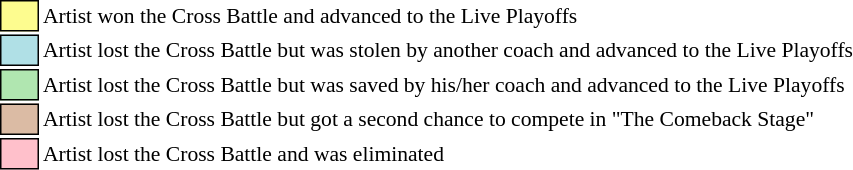<table class="toccolours" style="font-size: 90%; white-space: nowrap">
<tr>
<td style="background:#fdfc8f; border:1px solid black">      </td>
<td>Artist won the Cross Battle and advanced to the Live Playoffs</td>
</tr>
<tr>
<td style="background:#b0e0e6; border:1px solid black">      </td>
<td>Artist lost the Cross Battle but was stolen by another coach and advanced to the Live Playoffs</td>
</tr>
<tr>
<td style="background:#b0e6b0; border:1px solid black">      </td>
<td>Artist lost the Cross Battle but was saved by his/her coach and advanced to the Live Playoffs</td>
</tr>
<tr>
<td style="background:#dbbba4; border:1px solid black">      </td>
<td>Artist lost the Cross Battle but got a second chance to compete in "The Comeback Stage"</td>
</tr>
<tr>
<td style="background:pink; border:1px solid black">      </td>
<td>Artist lost the Cross Battle and was eliminated</td>
</tr>
</table>
